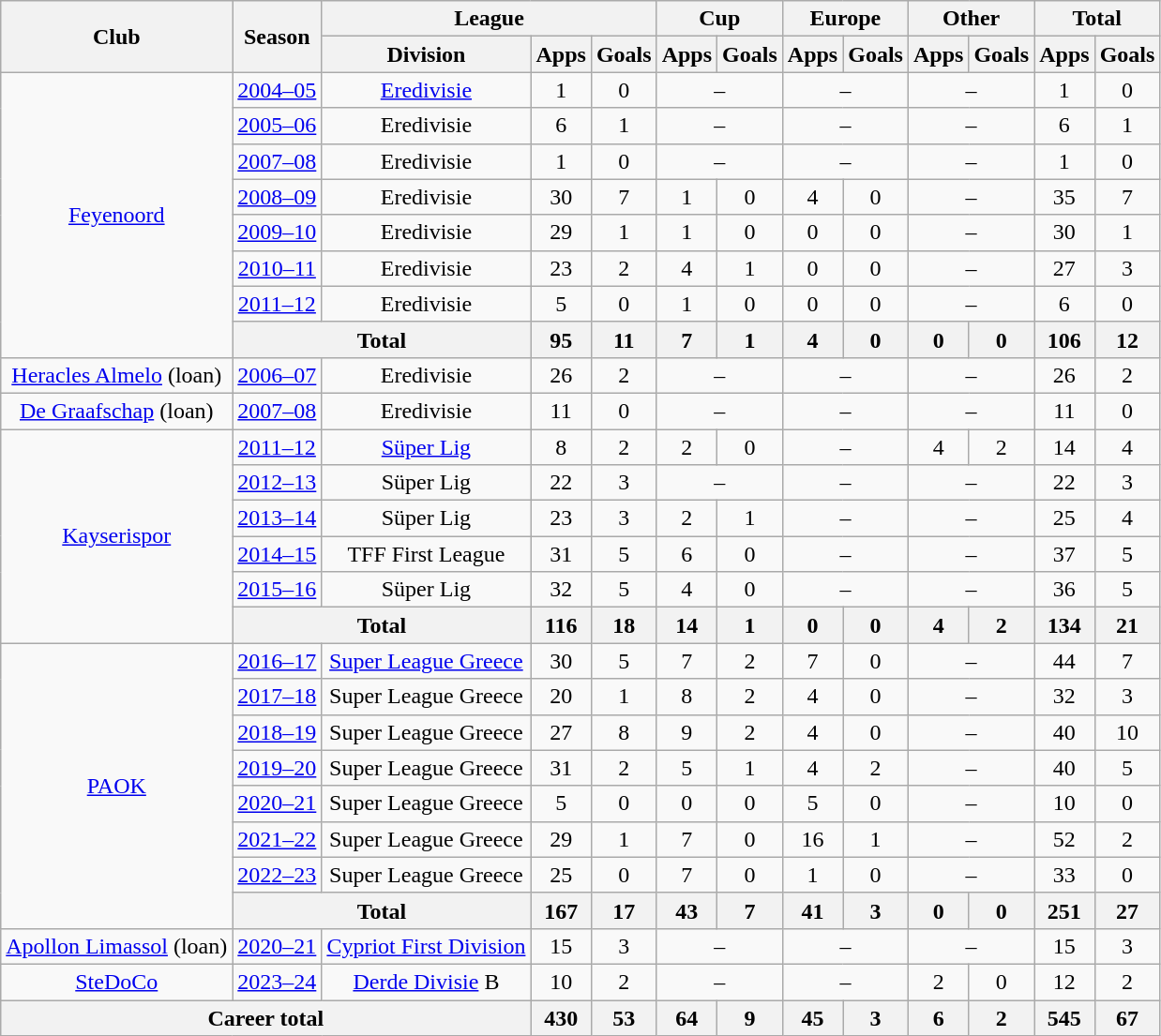<table class="wikitable" style="text-align:center">
<tr>
<th rowspan="2">Club</th>
<th rowspan="2">Season</th>
<th colspan="3">League</th>
<th colspan="2">Cup</th>
<th colspan="2">Europe</th>
<th colspan="2">Other</th>
<th colspan="2">Total</th>
</tr>
<tr>
<th>Division</th>
<th>Apps</th>
<th>Goals</th>
<th>Apps</th>
<th>Goals</th>
<th>Apps</th>
<th>Goals</th>
<th>Apps</th>
<th>Goals</th>
<th>Apps</th>
<th>Goals</th>
</tr>
<tr>
<td rowspan="8"><a href='#'>Feyenoord</a></td>
<td><a href='#'>2004–05</a></td>
<td><a href='#'>Eredivisie</a></td>
<td>1</td>
<td>0</td>
<td colspan="2">–</td>
<td colspan="2">–</td>
<td colspan="2">–</td>
<td>1</td>
<td>0</td>
</tr>
<tr>
<td><a href='#'>2005–06</a></td>
<td>Eredivisie</td>
<td>6</td>
<td>1</td>
<td colspan="2">–</td>
<td colspan="2">–</td>
<td colspan="2">–</td>
<td>6</td>
<td>1</td>
</tr>
<tr>
<td><a href='#'>2007–08</a></td>
<td>Eredivisie</td>
<td>1</td>
<td>0</td>
<td colspan="2">–</td>
<td colspan="2">–</td>
<td colspan="2">–</td>
<td>1</td>
<td>0</td>
</tr>
<tr>
<td><a href='#'>2008–09</a></td>
<td>Eredivisie</td>
<td>30</td>
<td>7</td>
<td>1</td>
<td>0</td>
<td>4</td>
<td>0</td>
<td colspan="2">–</td>
<td>35</td>
<td>7</td>
</tr>
<tr>
<td><a href='#'>2009–10</a></td>
<td>Eredivisie</td>
<td>29</td>
<td>1</td>
<td>1</td>
<td>0</td>
<td>0</td>
<td>0</td>
<td colspan="2">–</td>
<td>30</td>
<td>1</td>
</tr>
<tr>
<td><a href='#'>2010–11</a></td>
<td>Eredivisie</td>
<td>23</td>
<td>2</td>
<td>4</td>
<td>1</td>
<td>0</td>
<td>0</td>
<td colspan="2">–</td>
<td>27</td>
<td>3</td>
</tr>
<tr>
<td><a href='#'>2011–12</a></td>
<td>Eredivisie</td>
<td>5</td>
<td>0</td>
<td>1</td>
<td>0</td>
<td>0</td>
<td>0</td>
<td colspan="2">–</td>
<td>6</td>
<td>0</td>
</tr>
<tr>
<th colspan="2">Total</th>
<th>95</th>
<th>11</th>
<th>7</th>
<th>1</th>
<th>4</th>
<th>0</th>
<th>0</th>
<th>0</th>
<th>106</th>
<th>12</th>
</tr>
<tr>
<td><a href='#'>Heracles Almelo</a> (loan)</td>
<td><a href='#'>2006–07</a></td>
<td>Eredivisie</td>
<td>26</td>
<td>2</td>
<td colspan="2">–</td>
<td colspan="2">–</td>
<td colspan="2">–</td>
<td>26</td>
<td>2</td>
</tr>
<tr>
<td><a href='#'>De Graafschap</a> (loan)</td>
<td><a href='#'>2007–08</a></td>
<td>Eredivisie</td>
<td>11</td>
<td>0</td>
<td colspan="2">–</td>
<td colspan="2">–</td>
<td colspan="2">–</td>
<td>11</td>
<td>0</td>
</tr>
<tr>
<td rowspan="6"><a href='#'>Kayserispor</a></td>
<td><a href='#'>2011–12</a></td>
<td><a href='#'>Süper Lig</a></td>
<td>8</td>
<td>2</td>
<td>2</td>
<td>0</td>
<td colspan="2">–</td>
<td>4</td>
<td>2</td>
<td>14</td>
<td>4</td>
</tr>
<tr>
<td><a href='#'>2012–13</a></td>
<td>Süper Lig</td>
<td>22</td>
<td>3</td>
<td colspan="2">–</td>
<td colspan="2">–</td>
<td colspan="2">–</td>
<td>22</td>
<td>3</td>
</tr>
<tr>
<td><a href='#'>2013–14</a></td>
<td>Süper Lig</td>
<td>23</td>
<td>3</td>
<td>2</td>
<td>1</td>
<td colspan="2">–</td>
<td colspan="2">–</td>
<td>25</td>
<td>4</td>
</tr>
<tr>
<td><a href='#'>2014–15</a></td>
<td>TFF First League</td>
<td>31</td>
<td>5</td>
<td>6</td>
<td>0</td>
<td colspan="2">–</td>
<td colspan="2">–</td>
<td>37</td>
<td>5</td>
</tr>
<tr>
<td><a href='#'>2015–16</a></td>
<td>Süper Lig</td>
<td>32</td>
<td>5</td>
<td>4</td>
<td>0</td>
<td colspan="2">–</td>
<td colspan="2">–</td>
<td>36</td>
<td>5</td>
</tr>
<tr>
<th colspan="2">Total</th>
<th>116</th>
<th>18</th>
<th>14</th>
<th>1</th>
<th>0</th>
<th>0</th>
<th>4</th>
<th>2</th>
<th>134</th>
<th>21</th>
</tr>
<tr>
<td rowspan="8"><a href='#'>PAOK</a></td>
<td><a href='#'>2016–17</a></td>
<td><a href='#'>Super League Greece</a></td>
<td>30</td>
<td>5</td>
<td>7</td>
<td>2</td>
<td>7</td>
<td>0</td>
<td colspan="2">–</td>
<td>44</td>
<td>7</td>
</tr>
<tr>
<td><a href='#'>2017–18</a></td>
<td>Super League Greece</td>
<td>20</td>
<td>1</td>
<td>8</td>
<td>2</td>
<td>4</td>
<td>0</td>
<td colspan="2">–</td>
<td>32</td>
<td>3</td>
</tr>
<tr>
<td><a href='#'>2018–19</a></td>
<td>Super League Greece</td>
<td>27</td>
<td>8</td>
<td>9</td>
<td>2</td>
<td>4</td>
<td>0</td>
<td colspan="2">–</td>
<td>40</td>
<td>10</td>
</tr>
<tr>
<td><a href='#'>2019–20</a></td>
<td>Super League Greece</td>
<td>31</td>
<td>2</td>
<td>5</td>
<td>1</td>
<td>4</td>
<td>2</td>
<td colspan="2">–</td>
<td>40</td>
<td>5</td>
</tr>
<tr>
<td><a href='#'>2020–21</a></td>
<td>Super League Greece</td>
<td>5</td>
<td>0</td>
<td>0</td>
<td>0</td>
<td>5</td>
<td>0</td>
<td colspan="2">–</td>
<td>10</td>
<td>0</td>
</tr>
<tr>
<td><a href='#'>2021–22</a></td>
<td>Super League Greece</td>
<td>29</td>
<td>1</td>
<td>7</td>
<td>0</td>
<td>16</td>
<td>1</td>
<td colspan="2">–</td>
<td>52</td>
<td>2</td>
</tr>
<tr>
<td><a href='#'>2022–23</a></td>
<td>Super League Greece</td>
<td>25</td>
<td>0</td>
<td>7</td>
<td>0</td>
<td>1</td>
<td>0</td>
<td colspan="2">–</td>
<td>33</td>
<td>0</td>
</tr>
<tr>
<th colspan="2">Total</th>
<th>167</th>
<th>17</th>
<th>43</th>
<th>7</th>
<th>41</th>
<th>3</th>
<th>0</th>
<th>0</th>
<th>251</th>
<th>27</th>
</tr>
<tr>
<td><a href='#'>Apollon Limassol</a> (loan)</td>
<td><a href='#'>2020–21</a></td>
<td><a href='#'>Cypriot First Division</a></td>
<td>15</td>
<td>3</td>
<td colspan="2">–</td>
<td colspan="2">–</td>
<td colspan="2">–</td>
<td>15</td>
<td>3</td>
</tr>
<tr>
<td><a href='#'>SteDoCo</a></td>
<td><a href='#'>2023–24</a></td>
<td><a href='#'>Derde Divisie</a> B</td>
<td>10</td>
<td>2</td>
<td colspan="2">–</td>
<td colspan="2">–</td>
<td>2</td>
<td>0</td>
<td>12</td>
<td>2</td>
</tr>
<tr>
<th colspan="3">Career total</th>
<th>430</th>
<th>53</th>
<th>64</th>
<th>9</th>
<th>45</th>
<th>3</th>
<th>6</th>
<th>2</th>
<th>545</th>
<th>67</th>
</tr>
</table>
